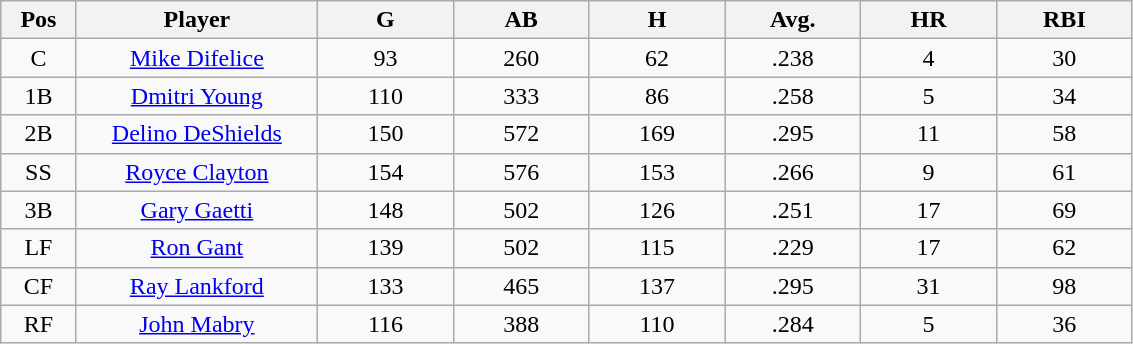<table class="wikitable sortable">
<tr>
<th bgcolor="#DDDDFF" width="5%">Pos</th>
<th bgcolor="#DDDDFF" width="16%">Player</th>
<th bgcolor="#DDDDFF" width="9%">G</th>
<th bgcolor="#DDDDFF" width="9%">AB</th>
<th bgcolor="#DDDDFF" width="9%">H</th>
<th bgcolor="#DDDDFF" width="9%">Avg.</th>
<th bgcolor="#DDDDFF" width="9%">HR</th>
<th bgcolor="#DDDDFF" width="9%">RBI</th>
</tr>
<tr align=center>
<td>C</td>
<td><a href='#'>Mike Difelice</a></td>
<td>93</td>
<td>260</td>
<td>62</td>
<td>.238</td>
<td>4</td>
<td>30</td>
</tr>
<tr align=center>
<td>1B</td>
<td><a href='#'>Dmitri Young</a></td>
<td>110</td>
<td>333</td>
<td>86</td>
<td>.258</td>
<td>5</td>
<td>34</td>
</tr>
<tr align=center>
<td>2B</td>
<td><a href='#'>Delino DeShields</a></td>
<td>150</td>
<td>572</td>
<td>169</td>
<td>.295</td>
<td>11</td>
<td>58</td>
</tr>
<tr align=center>
<td>SS</td>
<td><a href='#'>Royce Clayton</a></td>
<td>154</td>
<td>576</td>
<td>153</td>
<td>.266</td>
<td>9</td>
<td>61</td>
</tr>
<tr align=center>
<td>3B</td>
<td><a href='#'>Gary Gaetti</a></td>
<td>148</td>
<td>502</td>
<td>126</td>
<td>.251</td>
<td>17</td>
<td>69</td>
</tr>
<tr align=center>
<td>LF</td>
<td><a href='#'>Ron Gant</a></td>
<td>139</td>
<td>502</td>
<td>115</td>
<td>.229</td>
<td>17</td>
<td>62</td>
</tr>
<tr align=center>
<td>CF</td>
<td><a href='#'>Ray Lankford</a></td>
<td>133</td>
<td>465</td>
<td>137</td>
<td>.295</td>
<td>31</td>
<td>98</td>
</tr>
<tr align=center>
<td>RF</td>
<td><a href='#'>John Mabry</a></td>
<td>116</td>
<td>388</td>
<td>110</td>
<td>.284</td>
<td>5</td>
<td>36</td>
</tr>
</table>
